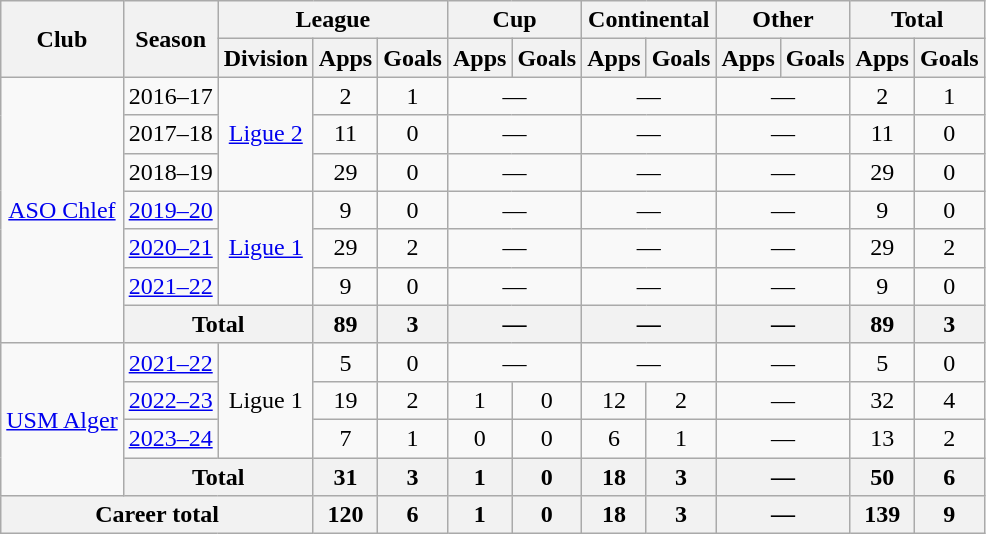<table class="wikitable" style="text-align:center">
<tr>
<th rowspan="2">Club</th>
<th rowspan="2">Season</th>
<th colspan="3">League</th>
<th colspan="2">Cup</th>
<th colspan="2">Continental</th>
<th colspan="2">Other</th>
<th colspan="2">Total</th>
</tr>
<tr>
<th>Division</th>
<th>Apps</th>
<th>Goals</th>
<th>Apps</th>
<th>Goals</th>
<th>Apps</th>
<th>Goals</th>
<th>Apps</th>
<th>Goals</th>
<th>Apps</th>
<th>Goals</th>
</tr>
<tr>
<td rowspan="7" valign="center"><a href='#'>ASO Chlef</a></td>
<td>2016–17</td>
<td rowspan=3><a href='#'>Ligue 2</a></td>
<td>2</td>
<td>1</td>
<td colspan=2>—</td>
<td colspan=2>—</td>
<td colspan=2>—</td>
<td>2</td>
<td>1</td>
</tr>
<tr>
<td>2017–18</td>
<td>11</td>
<td>0</td>
<td colspan=2>—</td>
<td colspan=2>—</td>
<td colspan=2>—</td>
<td>11</td>
<td>0</td>
</tr>
<tr>
<td>2018–19</td>
<td>29</td>
<td>0</td>
<td colspan=2>—</td>
<td colspan=2>—</td>
<td colspan=2>—</td>
<td>29</td>
<td>0</td>
</tr>
<tr>
<td><a href='#'>2019–20</a></td>
<td rowspan=3><a href='#'>Ligue 1</a></td>
<td>9</td>
<td>0</td>
<td colspan=2>—</td>
<td colspan=2>—</td>
<td colspan=2>—</td>
<td>9</td>
<td>0</td>
</tr>
<tr>
<td><a href='#'>2020–21</a></td>
<td>29</td>
<td>2</td>
<td colspan=2>—</td>
<td colspan=2>—</td>
<td colspan=2>—</td>
<td>29</td>
<td>2</td>
</tr>
<tr>
<td><a href='#'>2021–22</a></td>
<td>9</td>
<td>0</td>
<td colspan=2>—</td>
<td colspan=2>—</td>
<td colspan=2>—</td>
<td>9</td>
<td>0</td>
</tr>
<tr>
<th colspan="2">Total</th>
<th>89</th>
<th>3</th>
<th colspan=2>—</th>
<th colspan=2>—</th>
<th colspan=2>—</th>
<th>89</th>
<th>3</th>
</tr>
<tr>
<td rowspan="4" valign="center"><a href='#'>USM Alger</a></td>
<td><a href='#'>2021–22</a></td>
<td rowspan=3>Ligue 1</td>
<td>5</td>
<td>0</td>
<td colspan=2>—</td>
<td colspan=2>—</td>
<td colspan=2>—</td>
<td>5</td>
<td>0</td>
</tr>
<tr>
<td><a href='#'>2022–23</a></td>
<td>19</td>
<td>2</td>
<td>1</td>
<td>0</td>
<td>12</td>
<td>2</td>
<td colspan=2>—</td>
<td>32</td>
<td>4</td>
</tr>
<tr>
<td><a href='#'>2023–24</a></td>
<td>7</td>
<td>1</td>
<td>0</td>
<td>0</td>
<td>6</td>
<td>1</td>
<td colspan=2>—</td>
<td>13</td>
<td>2</td>
</tr>
<tr>
<th colspan="2">Total</th>
<th>31</th>
<th>3</th>
<th>1</th>
<th>0</th>
<th>18</th>
<th>3</th>
<th colspan=2>—</th>
<th>50</th>
<th>6</th>
</tr>
<tr>
<th colspan="3">Career total</th>
<th>120</th>
<th>6</th>
<th>1</th>
<th>0</th>
<th>18</th>
<th>3</th>
<th colspan=2>—</th>
<th>139</th>
<th>9</th>
</tr>
</table>
